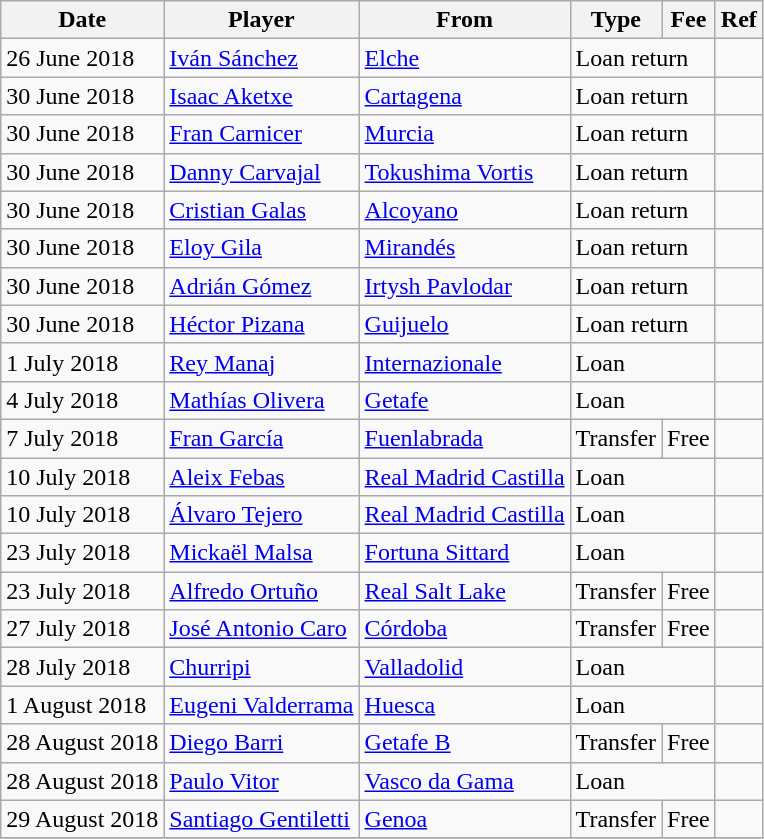<table class="wikitable">
<tr>
<th>Date</th>
<th>Player</th>
<th>From</th>
<th>Type</th>
<th>Fee</th>
<th>Ref</th>
</tr>
<tr>
<td>26 June 2018</td>
<td> <a href='#'>Iván Sánchez</a></td>
<td> <a href='#'>Elche</a></td>
<td colspan=2>Loan return</td>
<td></td>
</tr>
<tr>
<td>30 June 2018</td>
<td> <a href='#'>Isaac Aketxe</a></td>
<td> <a href='#'>Cartagena</a></td>
<td colspan=2>Loan return</td>
<td></td>
</tr>
<tr>
<td>30 June 2018</td>
<td> <a href='#'>Fran Carnicer</a></td>
<td> <a href='#'>Murcia</a></td>
<td colspan=2>Loan return</td>
<td></td>
</tr>
<tr>
<td>30 June 2018</td>
<td> <a href='#'>Danny Carvajal</a></td>
<td> <a href='#'>Tokushima Vortis</a></td>
<td colspan=2>Loan return</td>
<td></td>
</tr>
<tr>
<td>30 June 2018</td>
<td> <a href='#'>Cristian Galas</a></td>
<td> <a href='#'>Alcoyano</a></td>
<td colspan=2>Loan return</td>
<td></td>
</tr>
<tr>
<td>30 June 2018</td>
<td> <a href='#'>Eloy Gila</a></td>
<td> <a href='#'>Mirandés</a></td>
<td colspan=2>Loan return</td>
<td></td>
</tr>
<tr>
<td>30 June 2018</td>
<td> <a href='#'>Adrián Gómez</a></td>
<td> <a href='#'>Irtysh Pavlodar</a></td>
<td colspan=2>Loan return</td>
<td></td>
</tr>
<tr>
<td>30 June 2018</td>
<td> <a href='#'>Héctor Pizana</a></td>
<td> <a href='#'>Guijuelo</a></td>
<td colspan=2>Loan return</td>
<td></td>
</tr>
<tr>
<td>1 July 2018</td>
<td> <a href='#'>Rey Manaj</a></td>
<td> <a href='#'>Internazionale</a></td>
<td colspan=2>Loan</td>
<td></td>
</tr>
<tr>
<td>4 July 2018</td>
<td> <a href='#'>Mathías Olivera</a></td>
<td> <a href='#'>Getafe</a></td>
<td colspan=2>Loan</td>
<td></td>
</tr>
<tr>
<td>7 July 2018</td>
<td> <a href='#'>Fran García</a></td>
<td> <a href='#'>Fuenlabrada</a></td>
<td>Transfer</td>
<td>Free</td>
<td></td>
</tr>
<tr>
<td>10 July 2018</td>
<td> <a href='#'>Aleix Febas</a></td>
<td> <a href='#'>Real Madrid Castilla</a></td>
<td colspan=2>Loan</td>
<td></td>
</tr>
<tr>
<td>10 July 2018</td>
<td> <a href='#'>Álvaro Tejero</a></td>
<td> <a href='#'>Real Madrid Castilla</a></td>
<td colspan=2>Loan</td>
<td></td>
</tr>
<tr>
<td>23 July 2018</td>
<td> <a href='#'>Mickaël Malsa</a></td>
<td> <a href='#'>Fortuna Sittard</a></td>
<td colspan=2>Loan</td>
<td></td>
</tr>
<tr>
<td>23 July 2018</td>
<td> <a href='#'>Alfredo Ortuño</a></td>
<td> <a href='#'>Real Salt Lake</a></td>
<td>Transfer</td>
<td>Free</td>
<td></td>
</tr>
<tr>
<td>27 July 2018</td>
<td> <a href='#'>José Antonio Caro</a></td>
<td> <a href='#'>Córdoba</a></td>
<td>Transfer</td>
<td>Free</td>
<td></td>
</tr>
<tr>
<td>28 July 2018</td>
<td> <a href='#'>Churripi</a></td>
<td> <a href='#'>Valladolid</a></td>
<td colspan=2>Loan</td>
<td></td>
</tr>
<tr>
<td>1 August 2018</td>
<td> <a href='#'>Eugeni Valderrama</a></td>
<td> <a href='#'>Huesca</a></td>
<td colspan=2>Loan</td>
<td></td>
</tr>
<tr>
<td>28 August 2018</td>
<td> <a href='#'>Diego Barri</a></td>
<td> <a href='#'>Getafe B</a></td>
<td>Transfer</td>
<td>Free</td>
<td></td>
</tr>
<tr>
<td>28 August 2018</td>
<td> <a href='#'>Paulo Vitor</a></td>
<td> <a href='#'>Vasco da Gama</a></td>
<td colspan=2>Loan</td>
<td></td>
</tr>
<tr>
<td>29 August 2018</td>
<td> <a href='#'>Santiago Gentiletti</a></td>
<td> <a href='#'>Genoa</a></td>
<td>Transfer</td>
<td>Free</td>
<td></td>
</tr>
<tr>
</tr>
</table>
